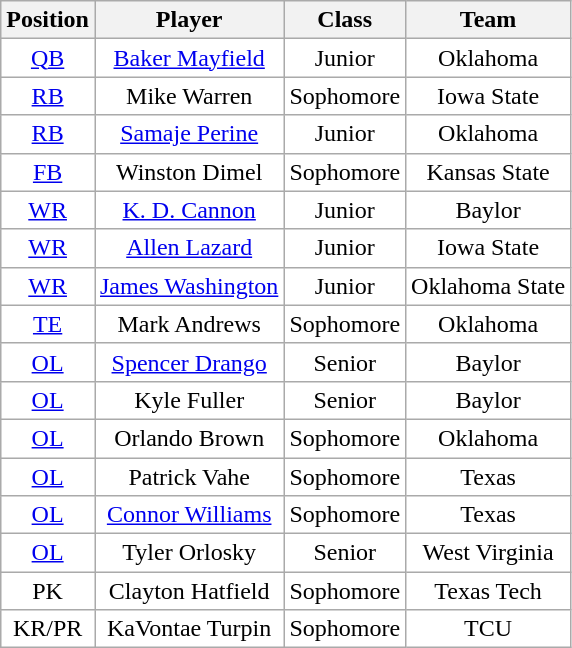<table class="wikitable sortable" border="1">
<tr>
<th>Position</th>
<th>Player</th>
<th>Class</th>
<th>Team</th>
</tr>
<tr>
<td style="text-align:center; background:white"><a href='#'>QB</a></td>
<td style="text-align:center; background:white"><a href='#'>Baker Mayfield</a></td>
<td style="text-align:center; background:white">Junior</td>
<td style="text-align:center; background:white">Oklahoma</td>
</tr>
<tr>
<td style="text-align:center; background:white"><a href='#'>RB</a></td>
<td style="text-align:center; background:white">Mike Warren</td>
<td style="text-align:center; background:white">Sophomore</td>
<td style="text-align:center; background:white">Iowa State</td>
</tr>
<tr>
<td style="text-align:center; background:white"><a href='#'>RB</a></td>
<td style="text-align:center; background:white"><a href='#'>Samaje Perine</a></td>
<td style="text-align:center; background:white">Junior</td>
<td style="text-align:center; background:white">Oklahoma</td>
</tr>
<tr>
<td style="text-align:center; background:white"><a href='#'>FB</a></td>
<td style="text-align:center; background:white">Winston Dimel</td>
<td style="text-align:center; background:white">Sophomore</td>
<td style="text-align:center; background:white">Kansas State</td>
</tr>
<tr>
<td style="text-align:center; background:white"><a href='#'>WR</a></td>
<td style="text-align:center; background:white"><a href='#'>K. D. Cannon</a></td>
<td style="text-align:center; background:white">Junior</td>
<td style="text-align:center; background:white">Baylor</td>
</tr>
<tr>
<td style="text-align:center; background:white"><a href='#'>WR</a></td>
<td style="text-align:center; background:white"><a href='#'>Allen Lazard</a></td>
<td style="text-align:center; background:white">Junior</td>
<td style="text-align:center; background:white">Iowa State</td>
</tr>
<tr>
<td style="text-align:center; background:white"><a href='#'>WR</a></td>
<td style="text-align:center; background:white"><a href='#'>James Washington</a></td>
<td style="text-align:center; background:white">Junior</td>
<td style="text-align:center; background:white">Oklahoma State</td>
</tr>
<tr>
<td style="text-align:center; background:white"><a href='#'>TE</a></td>
<td style="text-align:center; background:white">Mark Andrews</td>
<td style="text-align:center; background:white">Sophomore</td>
<td style="text-align:center; background:white">Oklahoma</td>
</tr>
<tr>
<td style="text-align:center; background:white"><a href='#'>OL</a></td>
<td style="text-align:center; background:white"><a href='#'>Spencer Drango</a></td>
<td style="text-align:center; background:white">Senior</td>
<td style="text-align:center; background:white">Baylor</td>
</tr>
<tr>
<td style="text-align:center; background:white"><a href='#'>OL</a></td>
<td style="text-align:center; background:white">Kyle Fuller</td>
<td style="text-align:center; background:white">Senior</td>
<td style="text-align:center; background:white">Baylor</td>
</tr>
<tr>
<td style="text-align:center; background:white"><a href='#'>OL</a></td>
<td style="text-align:center; background:white">Orlando Brown</td>
<td style="text-align:center; background:white">Sophomore</td>
<td style="text-align:center; background:white">Oklahoma</td>
</tr>
<tr>
<td style="text-align:center; background:white"><a href='#'>OL</a></td>
<td style="text-align:center; background:white">Patrick Vahe</td>
<td style="text-align:center; background:white">Sophomore</td>
<td style="text-align:center; background:white">Texas</td>
</tr>
<tr>
<td style="text-align:center; background:white"><a href='#'>OL</a></td>
<td style="text-align:center; background:white"><a href='#'>Connor Williams</a></td>
<td style="text-align:center; background:white">Sophomore</td>
<td style="text-align:center; background:white">Texas</td>
</tr>
<tr>
<td style="text-align:center; background:white"><a href='#'>OL</a></td>
<td style="text-align:center; background:white">Tyler Orlosky</td>
<td style="text-align:center; background:white">Senior</td>
<td style="text-align:center; background:white">West Virginia</td>
</tr>
<tr>
<td style="text-align:center; background:white">PK</td>
<td style="text-align:center; background:white">Clayton Hatfield</td>
<td style="text-align:center; background:white">Sophomore</td>
<td style="text-align:center; background:white">Texas Tech</td>
</tr>
<tr>
<td style="text-align:center; background:white">KR/PR</td>
<td style="text-align:center; background:white">KaVontae Turpin</td>
<td style="text-align:center; background:white">Sophomore</td>
<td style="text-align:center; background:white">TCU</td>
</tr>
</table>
